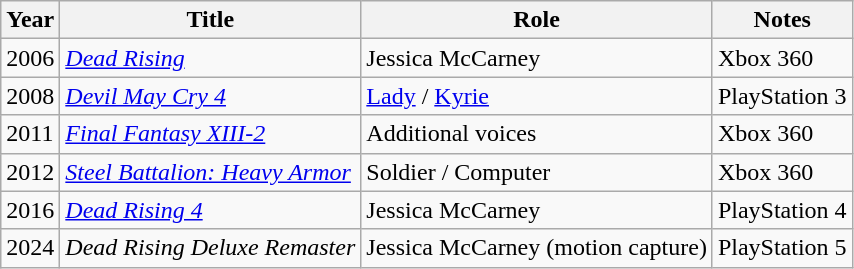<table class="wikitable sortable plainrowheaders">
<tr>
<th>Year</th>
<th>Title</th>
<th>Role</th>
<th class="unsortable">Notes</th>
</tr>
<tr>
<td>2006</td>
<td><em><a href='#'>Dead Rising</a></em></td>
<td>Jessica McCarney</td>
<td>Xbox 360</td>
</tr>
<tr>
<td>2008</td>
<td><em><a href='#'>Devil May Cry 4</a></em></td>
<td><a href='#'>Lady</a> / <a href='#'>Kyrie</a></td>
<td>PlayStation 3</td>
</tr>
<tr>
<td>2011</td>
<td><em><a href='#'>Final Fantasy XIII-2</a></em></td>
<td>Additional voices</td>
<td>Xbox 360</td>
</tr>
<tr>
<td>2012</td>
<td><em><a href='#'>Steel Battalion: Heavy Armor</a></em></td>
<td>Soldier / Computer</td>
<td>Xbox 360</td>
</tr>
<tr>
<td>2016</td>
<td><em><a href='#'>Dead Rising 4</a></em></td>
<td>Jessica McCarney</td>
<td>PlayStation 4</td>
</tr>
<tr>
<td>2024</td>
<td><em>Dead Rising Deluxe Remaster</em></td>
<td>Jessica McCarney (motion capture)</td>
<td>PlayStation 5</td>
</tr>
</table>
